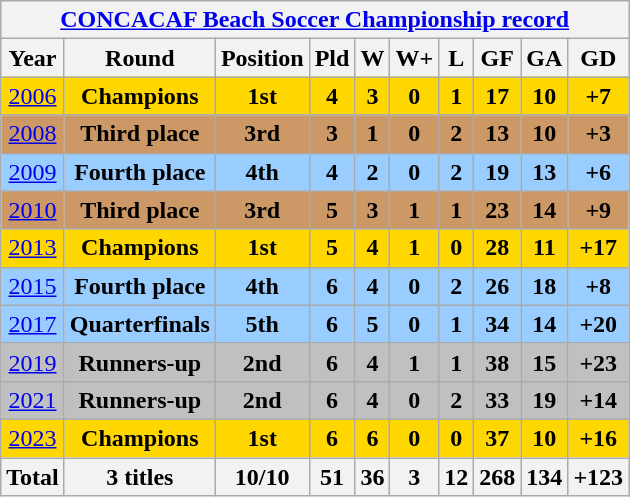<table class="wikitable" style="text-align: center;">
<tr>
<th colspan=10><a href='#'>CONCACAF Beach Soccer Championship record</a></th>
</tr>
<tr>
<th>Year</th>
<th>Round</th>
<th>Position</th>
<th>Pld</th>
<th>W</th>
<th>W+</th>
<th>L</th>
<th>GF</th>
<th>GA</th>
<th>GD</th>
</tr>
<tr bgcolor=gold>
<td> <a href='#'>2006</a></td>
<td><strong>Champions</strong></td>
<td><strong>1st</strong></td>
<td><strong>4</strong></td>
<td><strong>3</strong></td>
<td><strong>0</strong></td>
<td><strong>1</strong></td>
<td><strong>17</strong></td>
<td><strong>10</strong></td>
<td><strong>+7</strong></td>
</tr>
<tr bgcolor="#cc9966">
<td> <a href='#'>2008</a></td>
<td><strong>Third place</strong></td>
<td><strong>3rd</strong></td>
<td><strong>3</strong></td>
<td><strong>1</strong></td>
<td><strong>0</strong></td>
<td><strong>2</strong></td>
<td><strong>13</strong></td>
<td><strong>10</strong></td>
<td><strong>+3</strong></td>
</tr>
<tr style="background:#9acdff">
<td> <a href='#'>2009</a></td>
<td><strong>Fourth place</strong></td>
<td><strong>4th</strong></td>
<td><strong>4</strong></td>
<td><strong>2</strong></td>
<td><strong>0</strong></td>
<td><strong>2</strong></td>
<td><strong>19</strong></td>
<td><strong>13</strong></td>
<td><strong>+6</strong></td>
</tr>
<tr bgcolor="#cc9966">
<td> <a href='#'>2010</a></td>
<td><strong>Third place</strong></td>
<td><strong>3rd</strong></td>
<td><strong>5</strong></td>
<td><strong>3</strong></td>
<td><strong>1</strong></td>
<td><strong>1</strong></td>
<td><strong>23</strong></td>
<td><strong>14</strong></td>
<td><strong>+9</strong></td>
</tr>
<tr bgcolor=gold>
<td> <a href='#'>2013</a></td>
<td><strong>Champions</strong></td>
<td><strong>1st</strong></td>
<td><strong>5</strong></td>
<td><strong>4</strong></td>
<td><strong>1</strong></td>
<td><strong>0</strong></td>
<td><strong>28</strong></td>
<td><strong>11</strong></td>
<td><strong>+17</strong></td>
</tr>
<tr style="background:#9acdff">
<td> <a href='#'>2015</a></td>
<td><strong>Fourth place</strong></td>
<td><strong>4th</strong></td>
<td><strong>6</strong></td>
<td><strong>4</strong></td>
<td><strong>0</strong></td>
<td><strong>2</strong></td>
<td><strong>26</strong></td>
<td><strong>18</strong></td>
<td><strong>+8</strong></td>
</tr>
<tr style="background:#9acdff">
<td> <a href='#'>2017</a></td>
<td><strong>Quarterfinals</strong></td>
<td><strong>5th</strong></td>
<td><strong>6</strong></td>
<td><strong>5</strong></td>
<td><strong>0</strong></td>
<td><strong>1</strong></td>
<td><strong>34</strong></td>
<td><strong>14</strong></td>
<td><strong>+20</strong></td>
</tr>
<tr bgcolor=Silver>
<td> <a href='#'>2019</a></td>
<td><strong>Runners-up</strong></td>
<td><strong>2nd</strong></td>
<td><strong>6</strong></td>
<td><strong>4</strong></td>
<td><strong>1</strong></td>
<td><strong>1</strong></td>
<td><strong>38</strong></td>
<td><strong>15</strong></td>
<td><strong>+23</strong></td>
</tr>
<tr bgcolor=Silver>
<td> <a href='#'>2021</a></td>
<td><strong>Runners-up</strong></td>
<td><strong>2nd</strong></td>
<td><strong>6</strong></td>
<td><strong>4</strong></td>
<td><strong>0</strong></td>
<td><strong>2</strong></td>
<td><strong>33</strong></td>
<td><strong>19</strong></td>
<td><strong>+14</strong></td>
</tr>
<tr bgcolor=gold>
<td> <a href='#'>2023</a></td>
<td><strong>Champions</strong></td>
<td><strong>1st</strong></td>
<td><strong>6</strong></td>
<td><strong>6</strong></td>
<td><strong>0</strong></td>
<td><strong>0</strong></td>
<td><strong>37</strong></td>
<td><strong>10</strong></td>
<td><strong>+16</strong></td>
</tr>
<tr>
<th>Total</th>
<th>3 titles</th>
<th>10/10</th>
<th>51</th>
<th>36</th>
<th>3</th>
<th>12</th>
<th>268</th>
<th>134</th>
<th>+123</th>
</tr>
</table>
